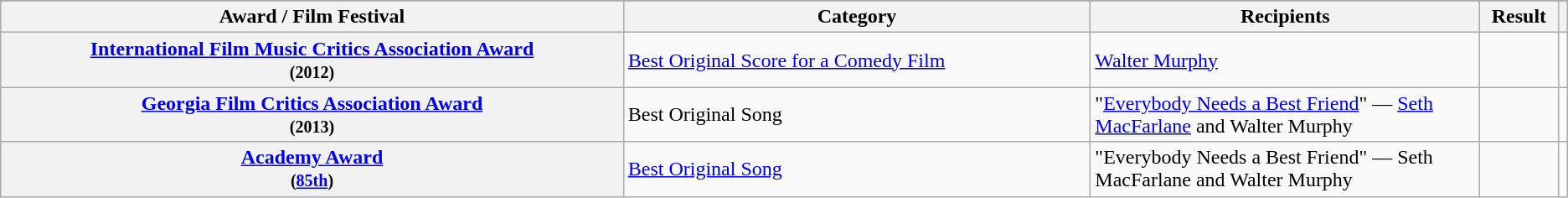<table class="wikitable sortable plainrowheaders">
<tr>
</tr>
<tr>
<th width="40%">Award / Film Festival</th>
<th width="30%">Category</th>
<th width="25%">Recipients</th>
<th width="15%">Result</th>
<th width="15%"></th>
</tr>
<tr>
<th><a href='#'>International Film Music Critics Association Award</a><br><small>(2012)</small></th>
<td><a href='#'>Best Original Score for a Comedy Film</a></td>
<td><a href='#'>Walter Murphy</a></td>
<td></td>
<td style="text-align:center"></td>
</tr>
<tr>
<th><a href='#'>Georgia Film Critics Association Award</a><br><small>(2013)</small></th>
<td>Best Original Song</td>
<td>"<a href='#'>Everybody Needs a Best Friend</a>" — <a href='#'>Seth MacFarlane</a> and Walter Murphy</td>
<td></td>
<td style="text-align:center"></td>
</tr>
<tr>
<th><a href='#'>Academy Award</a><br><small>(<a href='#'>85th</a>)</small></th>
<td><a href='#'>Best Original Song</a></td>
<td>"Everybody Needs a Best Friend" — Seth MacFarlane and Walter Murphy</td>
<td></td>
<td style="text-align:center"><br></td>
</tr>
</table>
